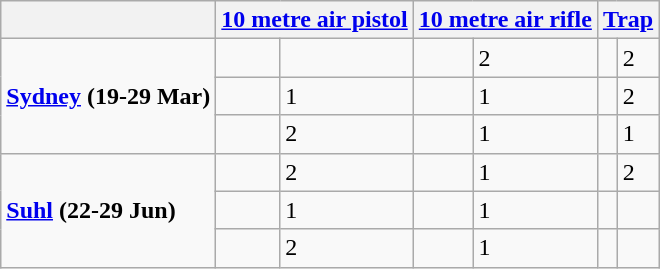<table class="wikitable">
<tr>
<th></th>
<th colspan="2"><a href='#'>10 metre air pistol</a></th>
<th colspan="2"><a href='#'>10 metre air rifle</a></th>
<th colspan="2"><a href='#'>Trap</a></th>
</tr>
<tr>
<td rowspan="3"><strong><a href='#'>Sydney</a>  (19-29 Mar)</strong></td>
<td></td>
<td></td>
<td></td>
<td> 2</td>
<td></td>
<td> 2</td>
</tr>
<tr>
<td></td>
<td> 1</td>
<td></td>
<td> 1</td>
<td></td>
<td> 2</td>
</tr>
<tr>
<td></td>
<td> 2</td>
<td></td>
<td> 1</td>
<td></td>
<td> 1</td>
</tr>
<tr>
<td rowspan="3"><strong><a href='#'>Suhl</a></strong> <strong> (22-29 Jun)</strong></td>
<td></td>
<td> 2</td>
<td></td>
<td> 1</td>
<td></td>
<td> 2</td>
</tr>
<tr>
<td></td>
<td> 1</td>
<td></td>
<td> 1</td>
<td></td>
<td></td>
</tr>
<tr>
<td></td>
<td> 2</td>
<td></td>
<td> 1</td>
<td></td>
<td></td>
</tr>
</table>
